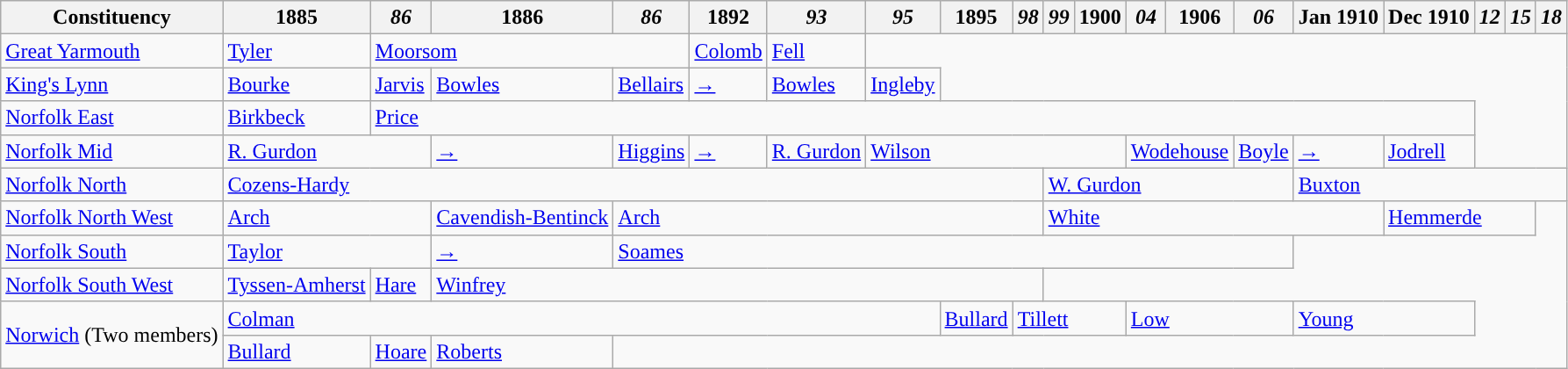<table class="wikitable">
<tr>
<th>Constituency</th>
<th>1885</th>
<th><em>86</em></th>
<th>1886</th>
<th><em>86</em></th>
<th>1892</th>
<th><em>93</em></th>
<th><em>95</em></th>
<th>1895</th>
<th><em>98</em></th>
<th><em>99</em></th>
<th>1900</th>
<th><em>04</em></th>
<th>1906</th>
<th><em>06</em></th>
<th>Jan 1910</th>
<th>Dec 1910</th>
<th><em>12</em></th>
<th><em>15</em></th>
<th><em>18</em></th>
</tr>
<tr>
<td><a href='#'>Great Yarmouth</a></td>
<td><a href='#'>Tyler</a></td>
<td colspan="3"><a href='#'>Moorsom</a></td>
<td><a href='#'>Colomb</a></td>
<td><a href='#'>Fell</a></td>
</tr>
<tr>
<td><a href='#'>King's Lynn</a></td>
<td><a href='#'>Bourke</a></td>
<td><a href='#'>Jarvis</a></td>
<td><a href='#'>Bowles</a></td>
<td><a href='#'>Bellairs</a></td>
<td><a href='#'>→</a></td>
<td><a href='#'>Bowles</a></td>
<td><a href='#'>Ingleby</a></td>
</tr>
<tr>
<td><a href='#'>Norfolk East</a></td>
<td><a href='#'>Birkbeck</a></td>
<td colspan="15"><a href='#'>Price</a></td>
</tr>
<tr>
<td><a href='#'>Norfolk Mid</a></td>
<td colspan="2"><a href='#'>R. Gurdon</a></td>
<td><a href='#'>→</a></td>
<td><a href='#'>Higgins</a></td>
<td><a href='#'>→</a></td>
<td><a href='#'>R. Gurdon</a></td>
<td colspan="5"><a href='#'>Wilson</a></td>
<td colspan="2"><a href='#'>Wodehouse</a></td>
<td><a href='#'>Boyle</a></td>
<td><a href='#'>→</a></td>
<td><a href='#'>Jodrell</a></td>
</tr>
<tr>
<td><a href='#'>Norfolk North</a></td>
<td colspan="9"><a href='#'>Cozens-Hardy</a></td>
<td colspan="5"><a href='#'>W. Gurdon</a></td>
<td colspan="5"><a href='#'>Buxton</a></td>
</tr>
<tr>
<td><a href='#'>Norfolk North West</a></td>
<td colspan="2"><a href='#'>Arch</a></td>
<td><a href='#'>Cavendish-Bentinck</a></td>
<td colspan="6"><a href='#'>Arch</a></td>
<td colspan="6"><a href='#'>White</a></td>
<td colspan="3"><a href='#'>Hemmerde</a></td>
</tr>
<tr>
<td><a href='#'>Norfolk South</a></td>
<td colspan="2"><a href='#'>Taylor</a></td>
<td><a href='#'>→</a></td>
<td colspan="11"><a href='#'>Soames</a></td>
</tr>
<tr>
<td><a href='#'>Norfolk South West</a></td>
<td><a href='#'>Tyssen-Amherst</a></td>
<td><a href='#'>Hare</a></td>
<td colspan="7"><a href='#'>Winfrey</a></td>
</tr>
<tr>
<td rowspan="2"><a href='#'>Norwich</a> (Two members)</td>
<td colspan="7"><a href='#'>Colman</a></td>
<td><a href='#'>Bullard</a></td>
<td colspan="3"><a href='#'>Tillett</a></td>
<td colspan="3"><a href='#'>Low</a></td>
<td colspan="2"><a href='#'>Young</a></td>
</tr>
<tr>
<td><a href='#'>Bullard</a></td>
<td><a href='#'>Hoare</a></td>
<td><a href='#'>Roberts</a></td>
</tr>
</table>
